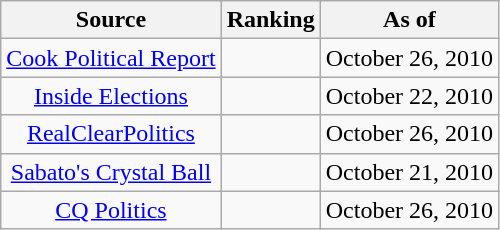<table class="wikitable" style="text-align:center">
<tr>
<th>Source</th>
<th>Ranking</th>
<th>As of</th>
</tr>
<tr>
<td><a href='#'>Cook Political Report</a></td>
<td></td>
<td>October 26, 2010</td>
</tr>
<tr>
<td><a href='#'>Inside Elections</a></td>
<td></td>
<td>October 22, 2010</td>
</tr>
<tr>
<td><a href='#'>RealClearPolitics</a></td>
<td></td>
<td>October 26, 2010</td>
</tr>
<tr>
<td><a href='#'>Sabato's Crystal Ball</a></td>
<td></td>
<td>October 21, 2010</td>
</tr>
<tr>
<td><a href='#'>CQ Politics</a></td>
<td></td>
<td>October 26, 2010</td>
</tr>
</table>
